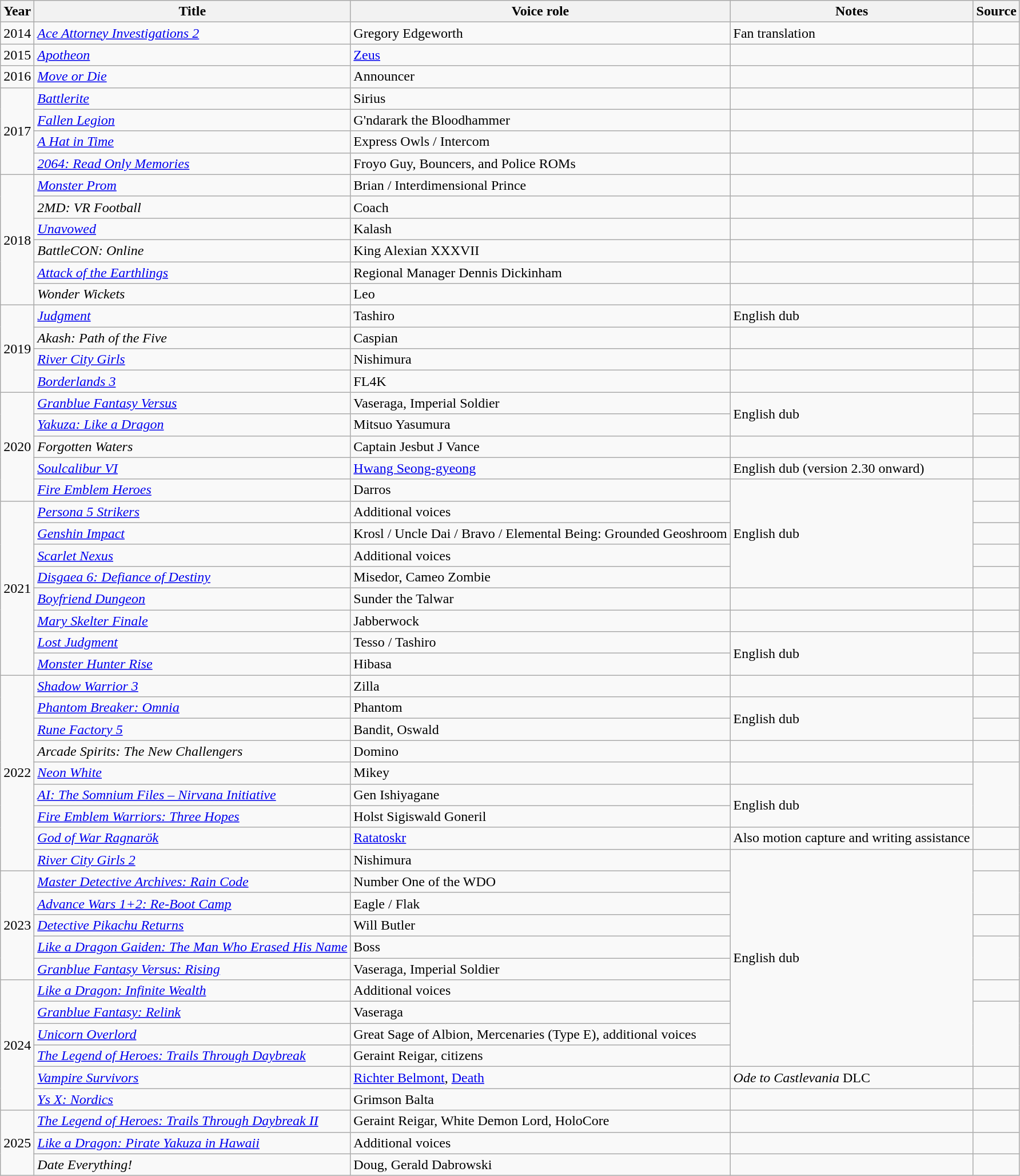<table class="wikitable sortable">
<tr>
<th>Year</th>
<th>Title</th>
<th>Voice role</th>
<th>Notes</th>
<th>Source</th>
</tr>
<tr>
<td>2014</td>
<td><em><a href='#'>Ace Attorney Investigations 2</a></em></td>
<td>Gregory Edgeworth</td>
<td>Fan translation</td>
<td></td>
</tr>
<tr>
<td>2015</td>
<td><em><a href='#'>Apotheon</a></em></td>
<td><a href='#'>Zeus</a></td>
<td></td>
<td></td>
</tr>
<tr>
<td>2016</td>
<td><em><a href='#'>Move or Die</a></em></td>
<td>Announcer</td>
<td></td>
<td></td>
</tr>
<tr>
<td rowspan="4">2017</td>
<td><em><a href='#'>Battlerite</a></em></td>
<td>Sirius</td>
<td></td>
<td></td>
</tr>
<tr>
<td><em><a href='#'>Fallen Legion</a></em></td>
<td>G'ndarark the Bloodhammer</td>
<td></td>
<td></td>
</tr>
<tr>
<td><em><a href='#'>A Hat in Time</a></em></td>
<td>Express Owls / Intercom</td>
<td></td>
<td></td>
</tr>
<tr>
<td><em><a href='#'>2064: Read Only Memories</a></em></td>
<td>Froyo Guy, Bouncers, and Police ROMs</td>
<td></td>
<td></td>
</tr>
<tr>
<td rowspan="6">2018</td>
<td><em><a href='#'>Monster Prom</a></em></td>
<td>Brian / Interdimensional Prince</td>
<td></td>
<td></td>
</tr>
<tr>
<td><em>2MD: VR Football</em></td>
<td>Coach</td>
<td></td>
<td></td>
</tr>
<tr>
<td><em><a href='#'>Unavowed</a></em></td>
<td>Kalash</td>
<td></td>
<td></td>
</tr>
<tr>
<td><em>BattleCON: Online</em></td>
<td>King Alexian XXXVII</td>
<td></td>
<td></td>
</tr>
<tr>
<td><em><a href='#'>Attack of the Earthlings</a></em></td>
<td>Regional Manager Dennis Dickinham</td>
<td></td>
<td></td>
</tr>
<tr>
<td><em>Wonder Wickets</em></td>
<td>Leo</td>
<td></td>
<td></td>
</tr>
<tr>
<td rowspan="4">2019</td>
<td><em><a href='#'>Judgment</a></em></td>
<td>Tashiro</td>
<td>English dub</td>
<td></td>
</tr>
<tr>
<td><em>Akash: Path of the Five</em></td>
<td>Caspian</td>
<td></td>
<td></td>
</tr>
<tr>
<td><em><a href='#'>River City Girls</a></em></td>
<td>Nishimura</td>
<td></td>
<td></td>
</tr>
<tr>
<td><em><a href='#'>Borderlands 3</a></em></td>
<td>FL4K</td>
<td></td>
<td></td>
</tr>
<tr>
<td rowspan="5">2020</td>
<td><em><a href='#'>Granblue Fantasy Versus</a></em></td>
<td>Vaseraga, Imperial Soldier</td>
<td rowspan="2">English dub</td>
<td></td>
</tr>
<tr>
<td><em><a href='#'>Yakuza: Like a Dragon</a></em></td>
<td>Mitsuo Yasumura</td>
<td></td>
</tr>
<tr>
<td><em>Forgotten Waters</em></td>
<td>Captain Jesbut J Vance</td>
<td></td>
<td></td>
</tr>
<tr>
<td><em><a href='#'>Soulcalibur VI</a></em></td>
<td><a href='#'>Hwang Seong-gyeong</a></td>
<td>English dub (version 2.30 onward)</td>
<td></td>
</tr>
<tr>
<td><em><a href='#'>Fire Emblem Heroes</a></em></td>
<td>Darros</td>
<td rowspan="5">English dub</td>
<td></td>
</tr>
<tr>
<td rowspan="8">2021</td>
<td><em><a href='#'>Persona 5 Strikers</a></em></td>
<td>Additional voices</td>
<td></td>
</tr>
<tr>
<td><em><a href='#'>Genshin Impact</a></em></td>
<td>Krosl / Uncle Dai / Bravo / Elemental Being: Grounded Geoshroom</td>
<td></td>
</tr>
<tr>
<td><em><a href='#'>Scarlet Nexus</a></em></td>
<td>Additional voices</td>
<td></td>
</tr>
<tr>
<td><em><a href='#'>Disgaea 6: Defiance of Destiny</a></em></td>
<td>Misedor, Cameo Zombie</td>
<td></td>
</tr>
<tr>
<td><em><a href='#'>Boyfriend Dungeon</a></em></td>
<td>Sunder the Talwar</td>
<td></td>
<td></td>
</tr>
<tr>
<td><em><a href='#'>Mary Skelter Finale</a></em></td>
<td>Jabberwock</td>
<td></td>
<td></td>
</tr>
<tr>
<td><em><a href='#'>Lost Judgment</a></em></td>
<td>Tesso / Tashiro</td>
<td rowspan="2">English dub</td>
<td></td>
</tr>
<tr>
<td><em><a href='#'>Monster Hunter Rise</a></em></td>
<td>Hibasa</td>
<td></td>
</tr>
<tr>
<td rowspan="9">2022</td>
<td><em><a href='#'>Shadow Warrior 3</a></em></td>
<td>Zilla</td>
<td></td>
<td></td>
</tr>
<tr>
<td><em><a href='#'>Phantom Breaker: Omnia</a></em></td>
<td>Phantom</td>
<td rowspan="2">English dub</td>
<td></td>
</tr>
<tr>
<td><em><a href='#'>Rune Factory 5</a></em></td>
<td>Bandit, Oswald</td>
<td></td>
</tr>
<tr>
<td><em>Arcade Spirits: The New Challengers</em></td>
<td>Domino</td>
<td></td>
<td></td>
</tr>
<tr>
<td><em><a href='#'>Neon White</a></em></td>
<td>Mikey</td>
<td></td>
<td rowspan="3"></td>
</tr>
<tr>
<td><em><a href='#'>AI: The Somnium Files – Nirvana Initiative</a></em></td>
<td>Gen Ishiyagane</td>
<td rowspan="2">English dub</td>
</tr>
<tr>
<td><em><a href='#'>Fire Emblem Warriors: Three Hopes</a></em></td>
<td>Holst Sigiswald Goneril</td>
</tr>
<tr>
<td><em><a href='#'>God of War Ragnarök</a></em></td>
<td><a href='#'>Ratatoskr</a></td>
<td>Also motion capture and writing assistance</td>
<td></td>
</tr>
<tr>
<td><em><a href='#'>River City Girls 2</a></em></td>
<td>Nishimura</td>
<td rowspan="10">English dub</td>
<td></td>
</tr>
<tr>
<td rowspan="5">2023</td>
<td><em><a href='#'>Master Detective Archives: Rain Code</a></em></td>
<td>Number One of the WDO</td>
<td rowspan="2"></td>
</tr>
<tr>
<td><em><a href='#'>Advance Wars 1+2: Re-Boot Camp</a></em></td>
<td>Eagle / Flak</td>
</tr>
<tr>
<td><em><a href='#'>Detective Pikachu Returns</a></em></td>
<td>Will Butler</td>
<td></td>
</tr>
<tr>
<td><em><a href='#'>Like a Dragon Gaiden: The Man Who Erased His Name</a></em></td>
<td>Boss</td>
<td rowspan="2"></td>
</tr>
<tr>
<td><em><a href='#'>Granblue Fantasy Versus: Rising</a></em></td>
<td>Vaseraga, Imperial Soldier</td>
</tr>
<tr>
<td rowspan="6">2024</td>
<td><em><a href='#'>Like a Dragon: Infinite Wealth</a></em></td>
<td>Additional voices</td>
<td></td>
</tr>
<tr>
<td><em><a href='#'>Granblue Fantasy: Relink</a></em></td>
<td>Vaseraga</td>
<td rowspan="3"></td>
</tr>
<tr>
<td><em><a href='#'>Unicorn Overlord</a></em></td>
<td>Great Sage of Albion, Mercenaries (Type E), additional voices</td>
</tr>
<tr>
<td><em><a href='#'>The Legend of Heroes: Trails Through Daybreak</a></em></td>
<td>Geraint Reigar, citizens</td>
</tr>
<tr>
<td><em><a href='#'>Vampire Survivors</a></em></td>
<td><a href='#'>Richter Belmont</a>, <a href='#'>Death</a></td>
<td><em>Ode to Castlevania</em> DLC</td>
<td></td>
</tr>
<tr>
<td><em><a href='#'>Ys X: Nordics</a></em></td>
<td>Grimson Balta</td>
<td></td>
<td></td>
</tr>
<tr>
<td rowspan="3">2025</td>
<td><em><a href='#'>The Legend of Heroes: Trails Through Daybreak II</a></em></td>
<td>Geraint Reigar, White Demon Lord, HoloCore</td>
<td></td>
<td></td>
</tr>
<tr>
<td><em><a href='#'>Like a Dragon: Pirate Yakuza in Hawaii</a></em></td>
<td>Additional voices</td>
<td></td>
<td></td>
</tr>
<tr>
<td><em>Date Everything!</em></td>
<td>Doug, Gerald Dabrowski</td>
<td></td>
<td></td>
</tr>
</table>
